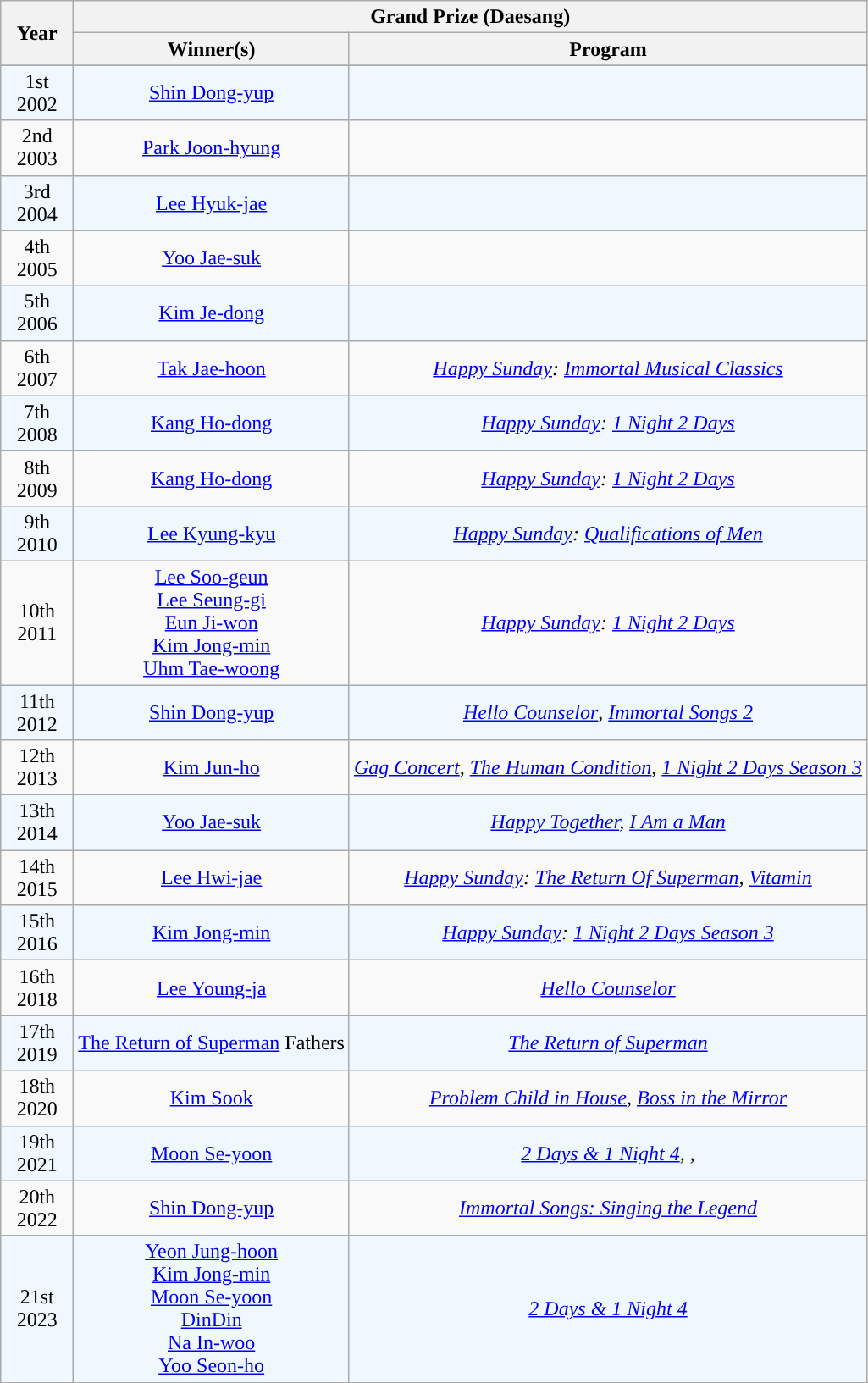<table class="wikitable" style=text-align:center>
<tr>
<th rowspan=2 style="width:50px">Year</th>
<th colspan=2 style="width:400px">Grand Prize (Daesang)</th>
</tr>
<tr>
<th>Winner(s)</th>
<th>Program</th>
</tr>
<tr>
</tr>
<tr style="background:#F0F8FF">
<td>1st<br> 2002</td>
<td><a href='#'>Shin Dong-yup</a></td>
<td></td>
</tr>
<tr>
<td>2nd<br> 2003</td>
<td><a href='#'>Park Joon-hyung</a></td>
<td></td>
</tr>
<tr style="background:#F0F8FF">
<td>3rd<br> 2004</td>
<td><a href='#'>Lee Hyuk-jae</a></td>
<td></td>
</tr>
<tr>
<td>4th<br> 2005</td>
<td><a href='#'>Yoo Jae-suk</a></td>
<td></td>
</tr>
<tr style="background:#F0F8FF">
<td>5th<br> 2006</td>
<td><a href='#'>Kim Je-dong</a></td>
<td></td>
</tr>
<tr>
<td>6th<br> 2007</td>
<td><a href='#'>Tak Jae-hoon</a></td>
<td><em><a href='#'>Happy Sunday</a>: <a href='#'>Immortal Musical Classics</a></em></td>
</tr>
<tr style="background:#F0F8FF">
<td>7th<br> 2008</td>
<td><a href='#'>Kang Ho-dong</a></td>
<td><em><a href='#'>Happy Sunday</a>: <a href='#'>1 Night 2 Days</a></em></td>
</tr>
<tr>
<td>8th<br> 2009</td>
<td><a href='#'>Kang Ho-dong</a></td>
<td><em><a href='#'>Happy Sunday</a>: <a href='#'>1 Night 2 Days</a></em></td>
</tr>
<tr style="background:#F0F8FF">
<td>9th<br> 2010</td>
<td><a href='#'>Lee Kyung-kyu</a></td>
<td><em><a href='#'>Happy Sunday</a>: <a href='#'>Qualifications of Men</a></em></td>
</tr>
<tr>
<td>10th<br> 2011</td>
<td><a href='#'>Lee Soo-geun</a> <br> <a href='#'>Lee Seung-gi</a> <br> <a href='#'>Eun Ji-won</a> <br> <a href='#'>Kim Jong-min</a> <br> <a href='#'>Uhm Tae-woong</a></td>
<td><em><a href='#'>Happy Sunday</a>: <a href='#'>1 Night 2 Days</a></em></td>
</tr>
<tr style="background:#F0F8FF">
<td>11th<br> 2012</td>
<td><a href='#'>Shin Dong-yup</a></td>
<td><em><a href='#'>Hello Counselor</a></em>, <em><a href='#'>Immortal Songs 2</a></em></td>
</tr>
<tr>
<td>12th<br> 2013</td>
<td><a href='#'>Kim Jun-ho</a></td>
<td><em><a href='#'>Gag Concert</a>, <a href='#'>The Human Condition</a>, <a href='#'>1 Night 2 Days Season 3</a></em></td>
</tr>
<tr style="background:#F0F8FF">
<td>13th<br> 2014</td>
<td><a href='#'>Yoo Jae-suk</a></td>
<td><em><a href='#'>Happy Together</a>, <a href='#'>I Am a Man</a></em></td>
</tr>
<tr>
<td>14th<br> 2015</td>
<td><a href='#'>Lee Hwi-jae</a></td>
<td><em><a href='#'>Happy Sunday</a>: <a href='#'>The Return Of Superman</a>, <a href='#'>Vitamin</a></em></td>
</tr>
<tr align=center style="background:#F0F8FF">
<td>15th <br> 2016</td>
<td><a href='#'>Kim Jong-min</a></td>
<td><em><a href='#'>Happy Sunday</a>: <a href='#'>1 Night 2 Days Season 3</a></em></td>
</tr>
<tr>
<td>16th <br> 2018</td>
<td><a href='#'>Lee Young-ja</a></td>
<td><em><a href='#'>Hello Counselor</a></em></td>
</tr>
<tr style="background:#F0F8FF">
<td>17th <br> 2019</td>
<td><a href='#'>The Return of Superman</a> Fathers</td>
<td><em><a href='#'>The Return of Superman</a></em></td>
</tr>
<tr>
<td>18th <br> 2020</td>
<td><a href='#'>Kim Sook</a></td>
<td><em><a href='#'>Problem Child in House</a>, <a href='#'>Boss in the Mirror</a></em></td>
</tr>
<tr style="background:#F0F8FF">
<td>19th <br> 2021</td>
<td><a href='#'>Moon Se-yoon</a></td>
<td><em><a href='#'>2 Days & 1 Night 4</a></em>, <em></em>, <em></em></td>
</tr>
<tr>
<td>20th <br> 2022</td>
<td><a href='#'>Shin Dong-yup</a></td>
<td><em><a href='#'>Immortal Songs: Singing the Legend</a></em></td>
</tr>
<tr style="background:#F0F8FF">
<td>21st <br> 2023</td>
<td><a href='#'>Yeon Jung-hoon</a><br> <a href='#'>Kim Jong-min</a> <br> <a href='#'>Moon Se-yoon</a> <br> <a href='#'>DinDin</a> <br> <a href='#'>Na In-woo</a> <br> <a href='#'>Yoo Seon-ho</a></td>
<td><em><a href='#'>2 Days & 1 Night 4</a></em></td>
</tr>
<tr>
</tr>
</table>
